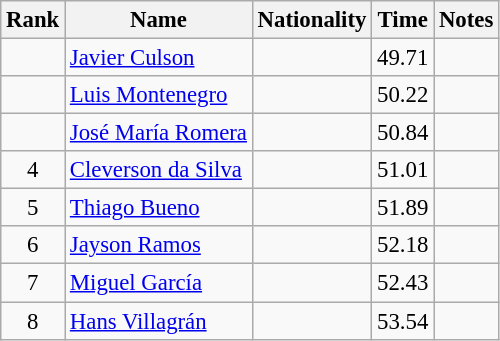<table class="wikitable sortable" style="text-align:center;font-size:95%">
<tr>
<th>Rank</th>
<th>Name</th>
<th>Nationality</th>
<th>Time</th>
<th>Notes</th>
</tr>
<tr>
<td></td>
<td align=left><a href='#'>Javier Culson</a></td>
<td align=left></td>
<td>49.71</td>
<td></td>
</tr>
<tr>
<td></td>
<td align=left><a href='#'>Luis Montenegro</a></td>
<td align=left></td>
<td>50.22</td>
<td></td>
</tr>
<tr>
<td></td>
<td align=left><a href='#'>José María Romera</a></td>
<td align=left></td>
<td>50.84</td>
<td></td>
</tr>
<tr>
<td>4</td>
<td align=left><a href='#'>Cleverson da Silva</a></td>
<td align=left></td>
<td>51.01</td>
<td></td>
</tr>
<tr>
<td>5</td>
<td align=left><a href='#'>Thiago Bueno</a></td>
<td align=left></td>
<td>51.89</td>
<td></td>
</tr>
<tr>
<td>6</td>
<td align=left><a href='#'>Jayson Ramos</a></td>
<td align=left></td>
<td>52.18</td>
<td></td>
</tr>
<tr>
<td>7</td>
<td align=left><a href='#'>Miguel García</a></td>
<td align=left></td>
<td>52.43</td>
<td></td>
</tr>
<tr>
<td>8</td>
<td align=left><a href='#'>Hans Villagrán</a></td>
<td align=left></td>
<td>53.54</td>
<td></td>
</tr>
</table>
